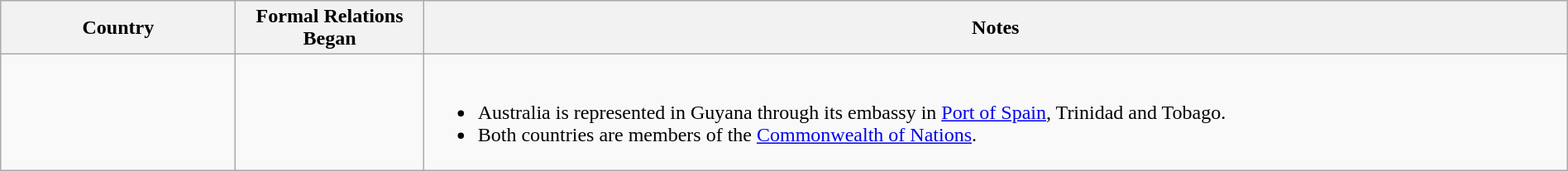<table class="wikitable sortable" style="width:100%; margin:auto;">
<tr>
<th style="width:15%;">Country</th>
<th style="width:12%;">Formal Relations Began</th>
<th>Notes</th>
</tr>
<tr valign="top">
<td></td>
<td></td>
<td><br><ul><li>Australia is represented in Guyana through its embassy in <a href='#'>Port of Spain</a>, Trinidad and Tobago.</li><li>Both countries are members of the <a href='#'>Commonwealth of Nations</a>.</li></ul></td>
</tr>
</table>
